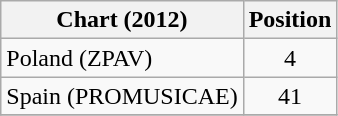<table class="wikitable sortable">
<tr>
<th scope="col">Chart (2012)</th>
<th scope="col">Position</th>
</tr>
<tr>
<td>Poland (ZPAV)</td>
<td style="text-align:center;">4</td>
</tr>
<tr>
<td>Spain (PROMUSICAE)</td>
<td style="text-align:center;">41</td>
</tr>
<tr>
</tr>
</table>
